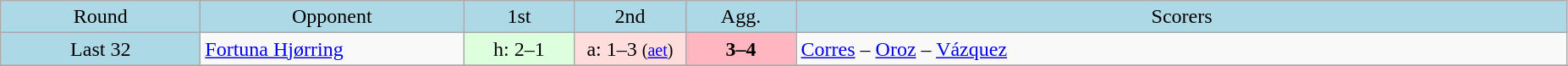<table class="wikitable" style="text-align:center">
<tr bgcolor=lightblue>
<td width=150px>Round</td>
<td width=200px>Opponent</td>
<td width=80px>1st</td>
<td width=80px>2nd</td>
<td width=80px>Agg.</td>
<td width=600px>Scorers</td>
</tr>
<tr>
<td bgcolor=lightblue>Last 32</td>
<td align=left> <a href='#'>Fortuna Hjørring</a></td>
<td bgcolor="#ddffdd">h: 2–1</td>
<td bgcolor="#ffdddd">a: 1–3 <small>(<a href='#'>aet</a>)</small></td>
<td bgcolor=lightpink><strong>3–4</strong></td>
<td align=left><a href='#'>Corres</a> – <a href='#'>Oroz</a> – <a href='#'>Vázquez</a></td>
</tr>
<tr>
</tr>
</table>
